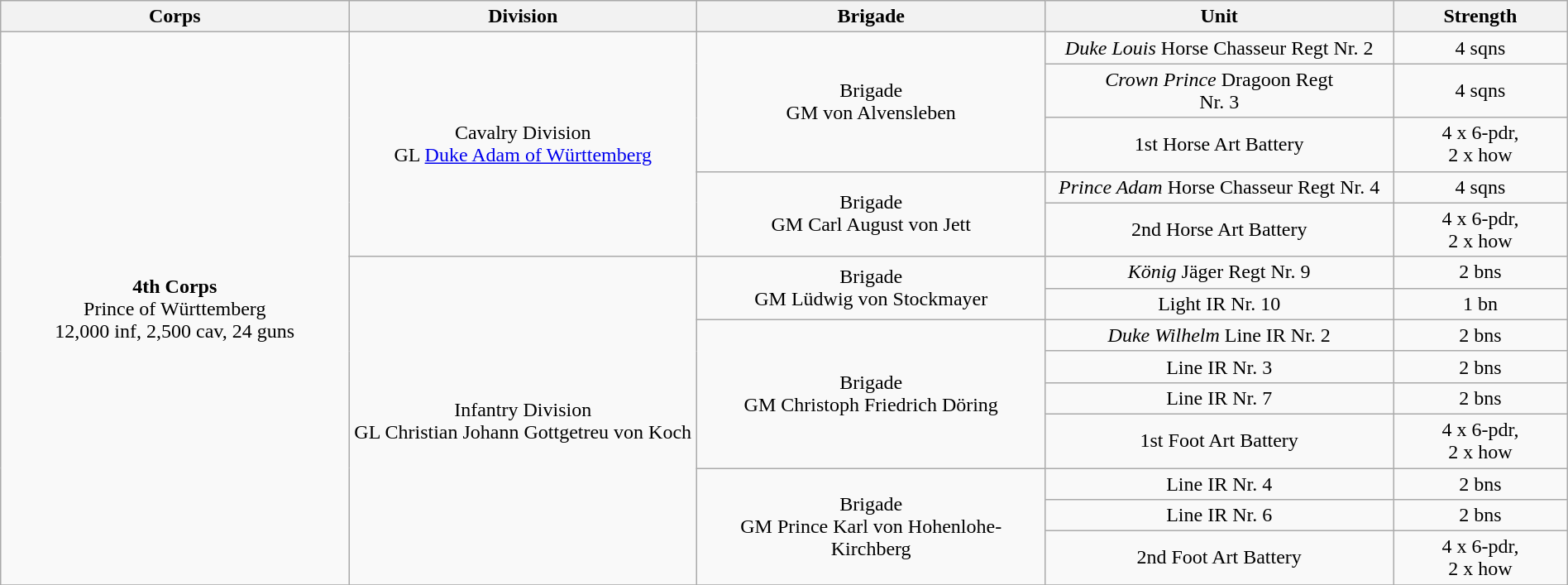<table class="wikitable" style="text-align:center; width:100%;">
<tr>
<th width=20%>Corps</th>
<th width=20%>Division</th>
<th width=20%>Brigade</th>
<th width=20%>Unit</th>
<th width=10%>Strength</th>
</tr>
<tr>
<td rowspan=14><strong>4th Corps</strong><br>Prince of Württemberg<br>12,000 inf, 2,500 cav, 24 guns</td>
<td rowspan=5>Cavalry Division<br>GL <a href='#'>Duke Adam of Württemberg</a></td>
<td rowspan=3>Brigade<br>GM von Alvensleben</td>
<td><em>Duke Louis</em> Horse Chasseur Regt Nr. 2</td>
<td>4 sqns</td>
</tr>
<tr>
<td><em>Crown Prince</em> Dragoon Regt<br>Nr. 3</td>
<td>4 sqns</td>
</tr>
<tr>
<td>1st Horse Art Battery</td>
<td>4 x 6-pdr,<br>2 x how</td>
</tr>
<tr>
<td rowspan=2>Brigade<br>GM Carl August von Jett</td>
<td><em>Prince Adam</em> Horse Chasseur Regt Nr. 4</td>
<td>4 sqns</td>
</tr>
<tr>
<td>2nd Horse Art Battery</td>
<td>4 x 6-pdr,<br>2 x how</td>
</tr>
<tr>
<td rowspan=9>Infantry Division<br>GL Christian Johann Gottgetreu von Koch</td>
<td rowspan=2>Brigade<br>GM Lüdwig von Stockmayer</td>
<td><em>König</em> Jäger Regt Nr. 9</td>
<td>2 bns</td>
</tr>
<tr>
<td>Light IR Nr. 10</td>
<td>1 bn</td>
</tr>
<tr>
<td rowspan=4>Brigade<br>GM Christoph Friedrich Döring</td>
<td><em>Duke Wilhelm</em> Line IR Nr. 2</td>
<td>2 bns</td>
</tr>
<tr>
<td>Line IR Nr. 3</td>
<td>2 bns</td>
</tr>
<tr>
<td>Line IR Nr. 7</td>
<td>2 bns</td>
</tr>
<tr>
<td>1st Foot Art Battery</td>
<td>4 x 6-pdr,<br>2 x how</td>
</tr>
<tr>
<td rowspan=3>Brigade<br>GM Prince Karl von Hohenlohe-Kirchberg</td>
<td>Line IR Nr. 4</td>
<td>2 bns</td>
</tr>
<tr>
<td>Line IR Nr. 6</td>
<td>2 bns</td>
</tr>
<tr>
<td>2nd Foot Art Battery</td>
<td>4 x 6-pdr,<br>2 x how</td>
</tr>
<tr>
</tr>
</table>
